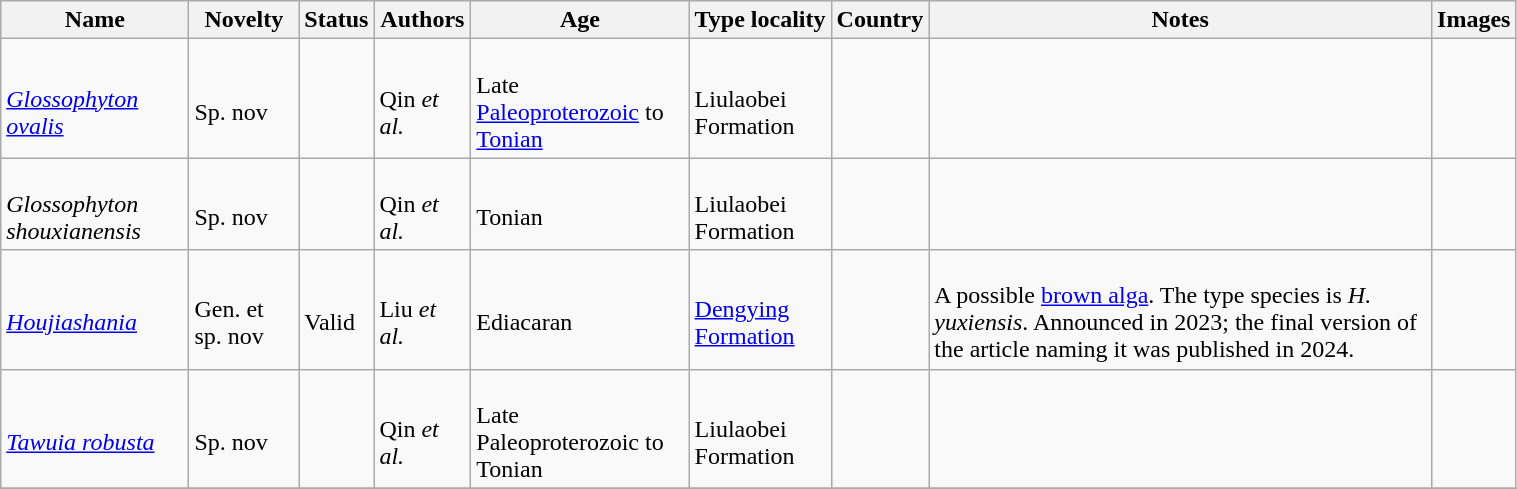<table class="wikitable sortable" align="center" width="80%">
<tr>
<th>Name</th>
<th>Novelty</th>
<th>Status</th>
<th>Authors</th>
<th>Age</th>
<th>Type locality</th>
<th>Country</th>
<th>Notes</th>
<th>Images</th>
</tr>
<tr>
<td><br><em><a href='#'>Glossophyton ovalis</a></em></td>
<td><br>Sp. nov</td>
<td></td>
<td><br>Qin <em>et al.</em></td>
<td><br>Late <a href='#'>Paleoproterozoic</a> to <a href='#'>Tonian</a></td>
<td><br>Liulaobei Formation</td>
<td><br></td>
<td></td>
<td></td>
</tr>
<tr>
<td><br><em>Glossophyton shouxianensis</em></td>
<td><br>Sp. nov</td>
<td></td>
<td><br>Qin <em>et al.</em></td>
<td><br>Tonian</td>
<td><br>Liulaobei Formation</td>
<td><br></td>
<td></td>
<td></td>
</tr>
<tr>
<td><br><em><a href='#'>Houjiashania</a></em></td>
<td><br>Gen. et sp. nov</td>
<td><br>Valid</td>
<td><br>Liu <em>et al.</em></td>
<td><br>Ediacaran</td>
<td><br><a href='#'>Dengying Formation</a></td>
<td><br></td>
<td><br>A possible <a href='#'>brown alga</a>. The type species is <em>H. yuxiensis</em>. Announced in 2023; the final version of the article naming it was published in 2024.</td>
<td></td>
</tr>
<tr>
<td><br><em><a href='#'>Tawuia robusta</a></em></td>
<td><br>Sp. nov</td>
<td></td>
<td><br>Qin <em>et al.</em></td>
<td><br>Late Paleoproterozoic to Tonian</td>
<td><br>Liulaobei Formation</td>
<td><br></td>
<td></td>
<td></td>
</tr>
<tr>
</tr>
</table>
